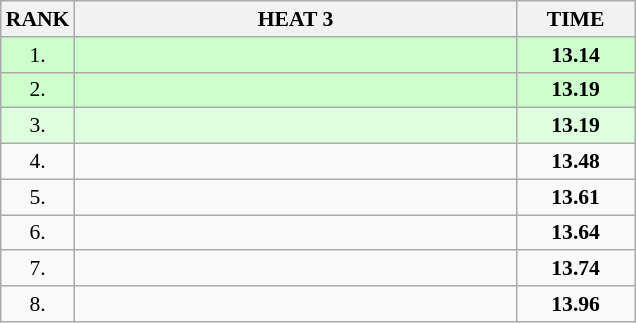<table class="wikitable" style="border-collapse: collapse; font-size: 90%;">
<tr>
<th>RANK</th>
<th style="width: 20em">HEAT 3</th>
<th style="width: 5em">TIME</th>
</tr>
<tr style="background:#ccffcc;">
<td align="center">1.</td>
<td></td>
<td align="center"><strong>13.14</strong></td>
</tr>
<tr style="background:#ccffcc;">
<td align="center">2.</td>
<td></td>
<td align="center"><strong>13.19</strong></td>
</tr>
<tr style="background:#ddffdd;">
<td align="center">3.</td>
<td></td>
<td align="center"><strong>13.19</strong></td>
</tr>
<tr>
<td align="center">4.</td>
<td></td>
<td align="center"><strong>13.48</strong></td>
</tr>
<tr>
<td align="center">5.</td>
<td></td>
<td align="center"><strong>13.61</strong></td>
</tr>
<tr>
<td align="center">6.</td>
<td></td>
<td align="center"><strong>13.64</strong></td>
</tr>
<tr>
<td align="center">7.</td>
<td></td>
<td align="center"><strong>13.74</strong></td>
</tr>
<tr>
<td align="center">8.</td>
<td></td>
<td align="center"><strong>13.96</strong></td>
</tr>
</table>
